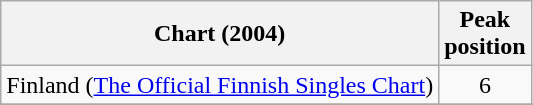<table class="wikitable">
<tr>
<th scope="col">Chart (2004)</th>
<th scope="col">Peak<br>position</th>
</tr>
<tr>
<td>Finland (<a href='#'>The Official Finnish Singles Chart</a>)</td>
<td style="text-align:center;">6</td>
</tr>
<tr>
</tr>
</table>
